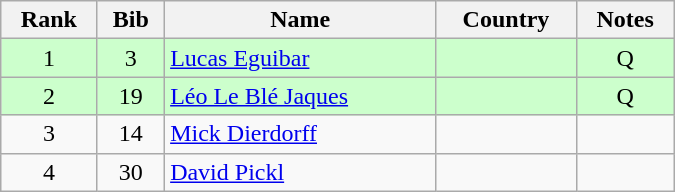<table class="wikitable" style="text-align:center; width:450px">
<tr>
<th>Rank</th>
<th>Bib</th>
<th>Name</th>
<th>Country</th>
<th>Notes</th>
</tr>
<tr bgcolor=ccffcc>
<td>1</td>
<td>3</td>
<td align=left><a href='#'>Lucas Eguibar</a></td>
<td align=left></td>
<td>Q</td>
</tr>
<tr bgcolor=ccffcc>
<td>2</td>
<td>19</td>
<td align=left><a href='#'>Léo Le Blé Jaques</a></td>
<td align=left></td>
<td>Q</td>
</tr>
<tr>
<td>3</td>
<td>14</td>
<td align=left><a href='#'>Mick Dierdorff</a></td>
<td align=left></td>
<td></td>
</tr>
<tr>
<td>4</td>
<td>30</td>
<td align=left><a href='#'>David Pickl</a></td>
<td align=left></td>
<td></td>
</tr>
</table>
